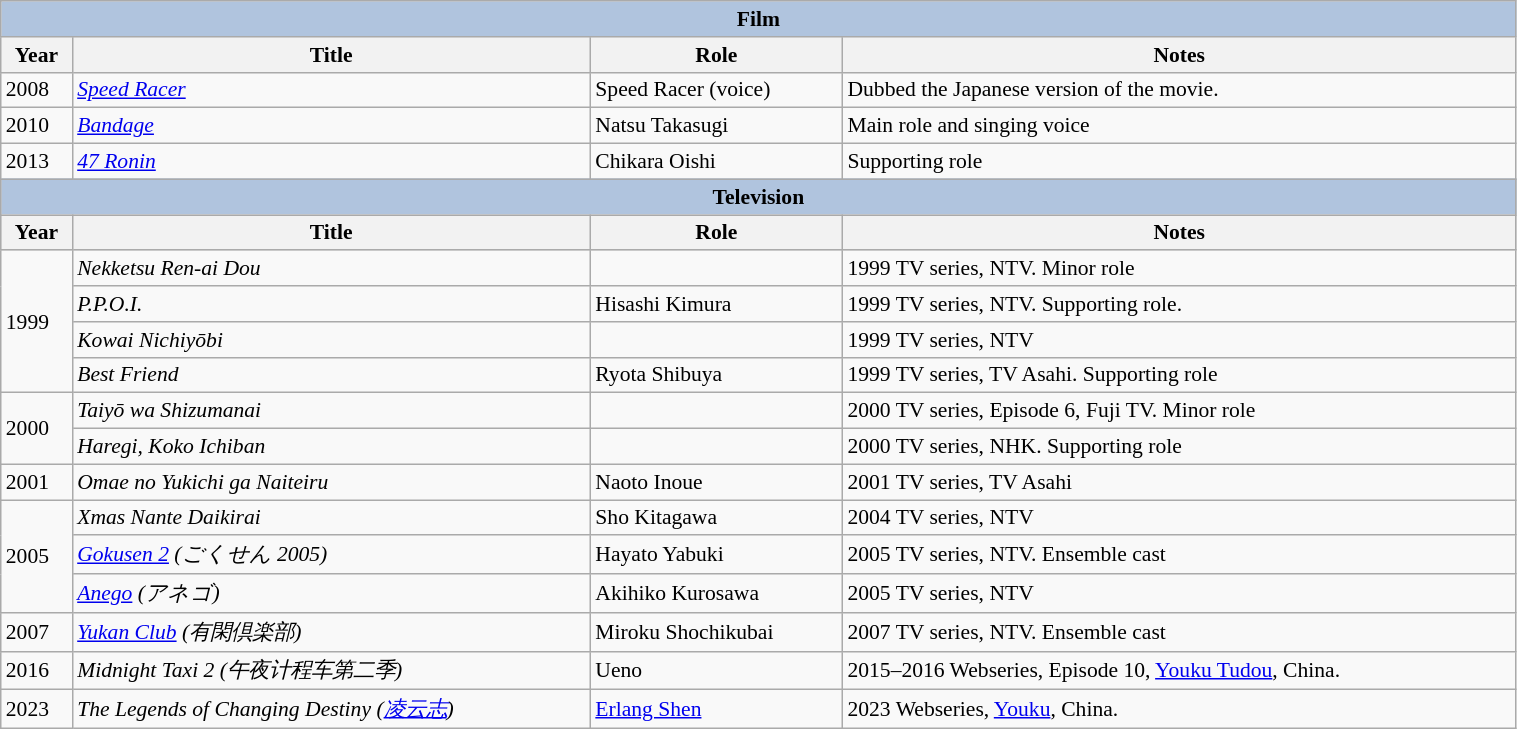<table class="wikitable" style="font-size:90%;" width="80%">
<tr>
<th colspan="4" style="background: LightSteelBlue;">Film</th>
</tr>
<tr>
<th scope="col">Year</th>
<th scope="col">Title</th>
<th scope="col">Role</th>
<th scope="col" class="unsortable">Notes</th>
</tr>
<tr>
<td>2008</td>
<td scope="row"><em><a href='#'>Speed Racer</a></em></td>
<td>Speed Racer (voice)</td>
<td>Dubbed the Japanese version of the movie.</td>
</tr>
<tr>
<td>2010</td>
<td scope="row"><em><a href='#'>Bandage</a></em></td>
<td>Natsu Takasugi</td>
<td>Main role and singing voice</td>
</tr>
<tr>
<td>2013</td>
<td scope="row"><em><a href='#'>47 Ronin</a></em></td>
<td>Chikara Oishi</td>
<td>Supporting role</td>
</tr>
<tr bgcolor="#CCCCCC" align="center">
<th colspan="4" style="background: LightSteelBlue;">Television</th>
</tr>
<tr bgcolor="#CCCCCC" align="center">
<th scope="col">Year</th>
<th scope="col">Title</th>
<th scope="col">Role</th>
<th scope="col" class="unsortable">Notes</th>
</tr>
<tr>
<td rowspan="4">1999</td>
<td><em>Nekketsu Ren-ai Dou</em></td>
<td></td>
<td>1999 TV series, NTV. Minor role</td>
</tr>
<tr>
<td><em>P.P.O.I.</em></td>
<td>Hisashi Kimura</td>
<td>1999 TV series, NTV. Supporting role.</td>
</tr>
<tr>
<td><em>Kowai Nichiyōbi</em></td>
<td></td>
<td>1999 TV series, NTV</td>
</tr>
<tr>
<td><em>Best Friend</em></td>
<td>Ryota Shibuya</td>
<td>1999 TV series, TV Asahi. Supporting role</td>
</tr>
<tr>
<td rowspan="2">2000</td>
<td><em>Taiyō wa Shizumanai</em></td>
<td></td>
<td>2000 TV series, Episode 6, Fuji TV. Minor role</td>
</tr>
<tr>
<td><em>Haregi, Koko Ichiban</em></td>
<td></td>
<td>2000 TV series, NHK. Supporting role</td>
</tr>
<tr>
<td>2001</td>
<td><em>Omae no Yukichi ga Naiteiru</em></td>
<td>Naoto Inoue</td>
<td>2001 TV series, TV Asahi</td>
</tr>
<tr>
<td rowspan="3">2005</td>
<td><em>Xmas Nante Daikirai</em></td>
<td>Sho Kitagawa</td>
<td>2004 TV series, NTV</td>
</tr>
<tr>
<td><em><a href='#'>Gokusen 2</a> (ごくせん 2005)</em></td>
<td>Hayato Yabuki</td>
<td>2005 TV series, NTV. Ensemble cast</td>
</tr>
<tr>
<td><em><a href='#'>Anego</a> (アネゴ)</em></td>
<td>Akihiko Kurosawa</td>
<td>2005 TV series, NTV</td>
</tr>
<tr>
<td>2007</td>
<td><em><a href='#'>Yukan Club</a> (有閑倶楽部)</em></td>
<td>Miroku Shochikubai</td>
<td>2007 TV series, NTV. Ensemble cast</td>
</tr>
<tr>
<td>2016</td>
<td><em>Midnight Taxi 2 (午夜计程车第二季)</em></td>
<td>Ueno</td>
<td>2015–2016 Webseries, Episode 10, <a href='#'>Youku Tudou</a>, China.</td>
</tr>
<tr>
<td>2023</td>
<td><em>The Legends of Changing Destiny (<a href='#'>凌云志</a>)</em></td>
<td><a href='#'>Erlang Shen</a></td>
<td>2023 Webseries, <a href='#'>Youku</a>, China.</td>
</tr>
</table>
